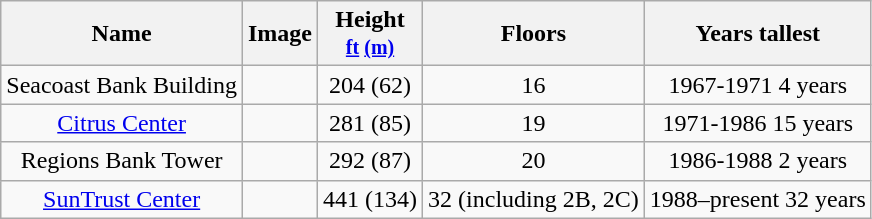<table class="wikitable">
<tr>
<th scope-col>Name</th>
<th scope-col>Image</th>
<th scope-col>Height<br><small><a href='#'>ft</a> <a href='#'>(m)</a></small></th>
<th scope-col>Floors</th>
<th scope-col>Years tallest</th>
</tr>
<tr>
<td align="center">Seacoast Bank Building</td>
<td></td>
<td align="center">204 (62)</td>
<td align="center">16</td>
<td align="center">1967-1971 4 years</td>
</tr>
<tr>
<td align="center"><a href='#'>Citrus Center</a></td>
<td></td>
<td align="center">281 (85)</td>
<td align="center">19</td>
<td align="center">1971-1986 15 years</td>
</tr>
<tr>
<td align="center">Regions Bank Tower</td>
<td></td>
<td align="center">292 (87)</td>
<td align="center">20</td>
<td align="center">1986-1988 2 years</td>
</tr>
<tr>
<td align="center"><a href='#'>SunTrust Center</a></td>
<td></td>
<td align="center">441 (134)</td>
<td align="center">32 (including 2B, 2C)</td>
<td align="center">1988–present 32 years</td>
</tr>
</table>
